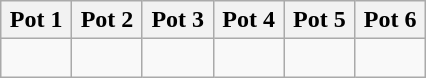<table class="wikitable">
<tr>
<th width=15%>Pot 1</th>
<th width=15%>Pot 2</th>
<th width=15%>Pot 3</th>
<th width=15%>Pot 4</th>
<th width=15%>Pot 5</th>
<th width=15%>Pot 6</th>
</tr>
<tr>
<td valign="top"><br></td>
<td valign="top"><br></td>
<td valign="top"><br></td>
<td valign="top"><br></td>
<td valign="top"><br></td>
<td valign="top"><br></td>
</tr>
</table>
